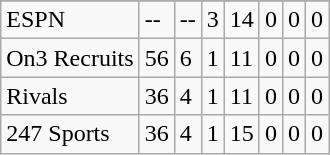<table class="wikitable">
<tr>
</tr>
<tr>
<td>ESPN </td>
<td>--</td>
<td>--</td>
<td>3</td>
<td>14</td>
<td>0</td>
<td>0</td>
<td>0</td>
</tr>
<tr>
<td>On3 Recruits </td>
<td>56</td>
<td>6</td>
<td>1</td>
<td>11</td>
<td>0</td>
<td>0</td>
<td>0</td>
</tr>
<tr>
<td>Rivals </td>
<td>36</td>
<td>4</td>
<td>1</td>
<td>11</td>
<td>0</td>
<td>0</td>
<td>0</td>
</tr>
<tr>
<td>247 Sports </td>
<td>36</td>
<td>4</td>
<td>1</td>
<td>15</td>
<td>0</td>
<td>0</td>
<td>0</td>
</tr>
</table>
